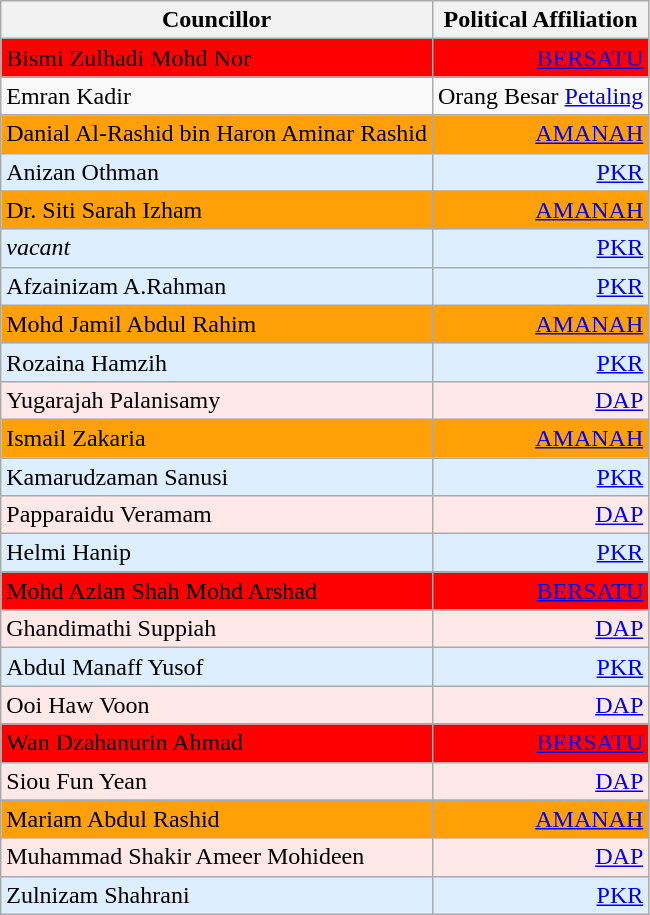<table class="wikitable sortable mw-collapsible">
<tr>
<th>Councillor</th>
<th>Political Affiliation</th>
</tr>
<tr bgcolor="#FF0000">
<td>Bismi Zulhadi Mohd Nor</td>
<td align="right"><a href='#'>BERSATU</a></td>
</tr>
<tr>
<td>Emran Kadir</td>
<td align="right">Orang Besar <a href='#'>Petaling</a></td>
</tr>
<tr bgcolor="#FFA009">
<td>Danial Al-Rashid bin Haron Aminar Rashid</td>
<td align="right"><a href='#'>AMANAH</a></td>
</tr>
<tr bgcolor="ddeeff">
<td>Anizan Othman</td>
<td align="right"><a href='#'>PKR</a></td>
</tr>
<tr bgcolor="#FFA009">
<td>Dr. Siti Sarah Izham</td>
<td align="right"><a href='#'>AMANAH</a></td>
</tr>
<tr bgcolor="ddeeff">
<td><em>vacant</em></td>
<td align="right"><a href='#'>PKR</a></td>
</tr>
<tr bgcolor="ddeeff">
<td>Afzainizam A.Rahman</td>
<td align="right"><a href='#'>PKR</a></td>
</tr>
<tr bgcolor="#FFA009">
<td>Mohd Jamil Abdul Rahim</td>
<td align="right"><a href='#'>AMANAH</a></td>
</tr>
<tr bgcolor="ddeeff">
<td>Rozaina Hamzih</td>
<td align="right"><a href='#'>PKR</a></td>
</tr>
<tr bgcolor="ffe8e8">
<td>Yugarajah Palanisamy</td>
<td align="right"><a href='#'>DAP</a></td>
</tr>
<tr bgcolor="#FFA009">
<td>Ismail Zakaria</td>
<td align="right"><a href='#'>AMANAH</a></td>
</tr>
<tr bgcolor="ddeeff">
<td>Kamarudzaman Sanusi</td>
<td align="right"><a href='#'>PKR</a></td>
</tr>
<tr bgcolor="ffe8e8">
<td>Papparaidu Veramam</td>
<td align="right"><a href='#'>DAP</a></td>
</tr>
<tr bgcolor="ddeeff">
<td>Helmi Hanip</td>
<td align="right"><a href='#'>PKR</a></td>
</tr>
<tr bgcolor="#FF0000">
<td>Mohd Azlan Shah Mohd Arshad</td>
<td align="right"><a href='#'>BERSATU</a></td>
</tr>
<tr bgcolor="ffe8e8">
<td>Ghandimathi Suppiah</td>
<td align="right"><a href='#'>DAP</a></td>
</tr>
<tr bgcolor="ddeeff">
<td>Abdul Manaff Yusof</td>
<td align="right"><a href='#'>PKR</a></td>
</tr>
<tr bgcolor="ffe8e8">
<td>Ooi Haw Voon</td>
<td align="right"><a href='#'>DAP</a></td>
</tr>
<tr bgcolor="#FF0000">
<td>Wan Dzahanurin Ahmad</td>
<td align="right"><a href='#'>BERSATU</a></td>
</tr>
<tr bgcolor="ffe8e8">
<td>Siou Fun Yean</td>
<td align="right"><a href='#'>DAP</a></td>
</tr>
<tr bgcolor="#FFA009">
<td>Mariam Abdul Rashid</td>
<td align="right"><a href='#'>AMANAH</a></td>
</tr>
<tr bgcolor="ffe8e8">
<td>Muhammad Shakir Ameer Mohideen</td>
<td align="right"><a href='#'>DAP</a></td>
</tr>
<tr bgcolor="ddeeff">
<td>Zulnizam Shahrani</td>
<td align="right"><a href='#'>PKR</a></td>
</tr>
</table>
